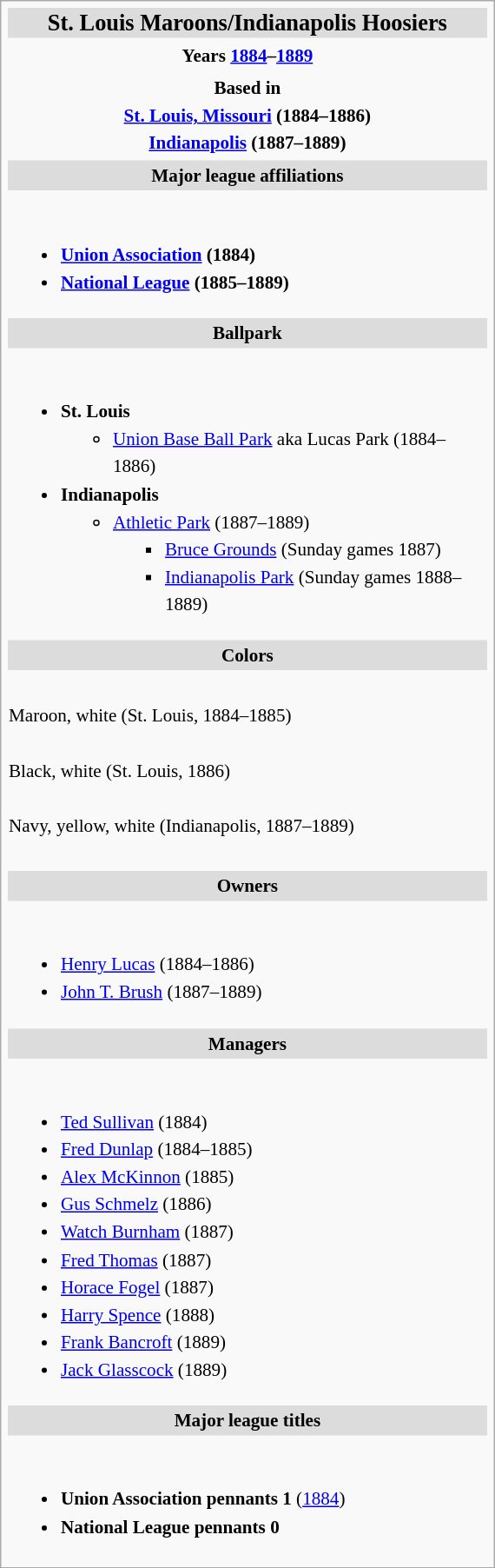<table class="infobox vcard" style="width: 27em; font-size: 88%; text-align: left; line-height: 1.5em">
<tr>
<th colspan=2 class="fn org" style="font-size: 125%; text-align: center; background-color: #dcdcdc;margin-bottom:3px;">St. Louis Maroons/Indianapolis Hoosiers</th>
</tr>
<tr>
<th style="text-align: center" colspan="2">Years <a href='#'>1884</a>–<a href='#'>1889</a></th>
</tr>
<tr>
<th style="text-align: center" colspan="2">Based in<br><a href='#'>St. Louis, Missouri</a> (1884–1886)<br><a href='#'>Indianapolis</a> (1887–1889)</th>
</tr>
<tr>
<th colspan=2 style="background-color: #dcdcdc; text-align: center">Major league affiliations</th>
</tr>
<tr>
<th colspan=2><br><ul><li><a href='#'>Union Association</a> (1884)</li><li><a href='#'>National League</a> (1885–1889)</li></ul></th>
</tr>
<tr>
<th colspan=2 style="background-color: #dcdcdc; text-align: center">Ballpark</th>
</tr>
<tr>
<td colspan="2"><br><ul><li><strong>St. Louis</strong><ul><li><a href='#'>Union Base Ball Park</a> aka Lucas Park (1884–1886)</li></ul></li><li><strong>Indianapolis</strong><ul><li><a href='#'>Athletic Park</a> (1887–1889)<ul><li><a href='#'>Bruce Grounds</a> (Sunday games 1887)</li><li><a href='#'>Indianapolis Park</a> (Sunday games 1888–1889)</li></ul></li></ul></li></ul></td>
</tr>
<tr>
<th colspan=2 style="background-color: #dcdcdc; text-align: center">Colors</th>
</tr>
<tr>
<td colspan="2"><br>Maroon, white (St. Louis, 1884–1885)<br>
 <br>
Black, white (St. Louis, 1886)<br>
 <br>
Navy, yellow, white (Indianapolis, 1887–1889)<br>
  <br></td>
</tr>
<tr>
<th colspan=2 style="background-color: #dcdcdc; text-align: center">Owners</th>
</tr>
<tr>
<td colspan="2"><br><ul><li><a href='#'>Henry Lucas</a> (1884–1886)</li><li><a href='#'>John T. Brush</a> (1887–1889)</li></ul></td>
</tr>
<tr>
<th colspan=2 style="background-color: #dcdcdc; text-align: center">Managers</th>
</tr>
<tr>
<td colspan="2"><br><ul><li><a href='#'>Ted Sullivan</a> (1884)</li><li><a href='#'>Fred Dunlap</a> (1884–1885)</li><li><a href='#'>Alex McKinnon</a> (1885)</li><li><a href='#'>Gus Schmelz</a> (1886)</li><li><a href='#'>Watch Burnham</a> (1887)</li><li><a href='#'>Fred Thomas</a> (1887)</li><li><a href='#'>Horace Fogel</a> (1887)</li><li><a href='#'>Harry Spence</a> (1888)</li><li><a href='#'>Frank Bancroft</a> (1889)</li><li><a href='#'>Jack Glasscock</a> (1889)</li></ul></td>
</tr>
<tr>
<th colspan=2 style="background-color: #dcdcdc; text-align: center">Major league titles</th>
</tr>
<tr>
<td colspan="2"><br><ul><li><strong>Union Association pennants</strong> <strong>1</strong> (<a href='#'>1884</a>)</li><li><strong>National League pennants</strong>  <strong>0</strong></li></ul></td>
</tr>
</table>
